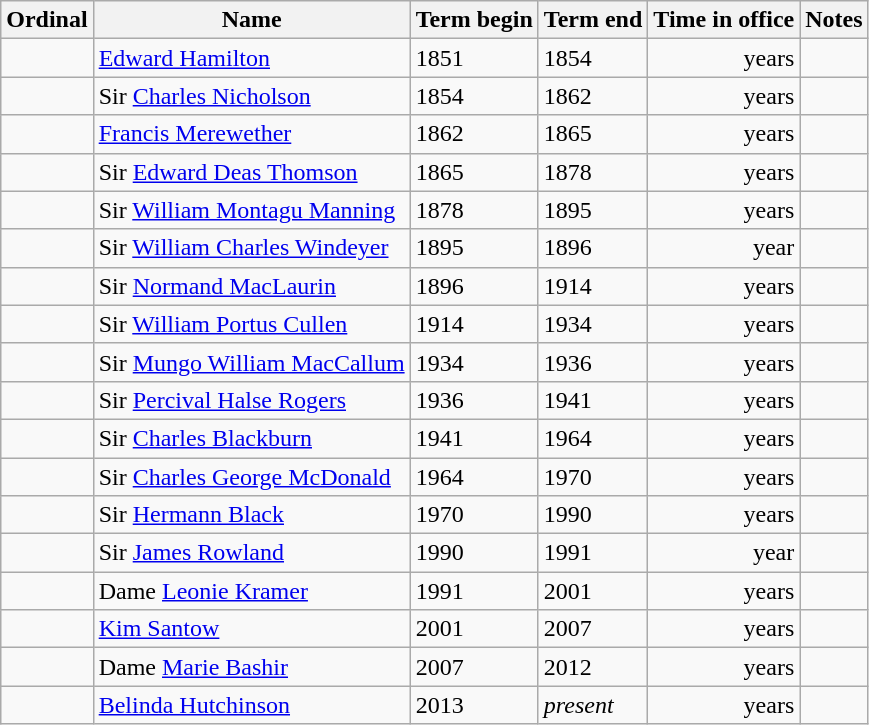<table class="wikitable sortable">
<tr>
<th>Ordinal</th>
<th>Name</th>
<th>Term begin</th>
<th>Term end</th>
<th>Time in office</th>
<th>Notes</th>
</tr>
<tr>
<td></td>
<td><a href='#'>Edward Hamilton</a></td>
<td>1851</td>
<td>1854</td>
<td align=right> years</td>
<td></td>
</tr>
<tr>
<td></td>
<td>Sir <a href='#'>Charles Nicholson</a></td>
<td>1854</td>
<td>1862</td>
<td align=right> years</td>
<td></td>
</tr>
<tr>
<td></td>
<td><a href='#'>Francis Merewether</a></td>
<td>1862</td>
<td>1865</td>
<td align=right> years</td>
<td></td>
</tr>
<tr>
<td></td>
<td>Sir <a href='#'>Edward Deas Thomson</a></td>
<td>1865</td>
<td>1878</td>
<td align=right> years</td>
<td></td>
</tr>
<tr>
<td></td>
<td>Sir <a href='#'>William Montagu Manning</a></td>
<td>1878</td>
<td>1895</td>
<td align=right> years</td>
<td></td>
</tr>
<tr>
<td></td>
<td>Sir <a href='#'>William Charles Windeyer</a></td>
<td>1895</td>
<td>1896</td>
<td align=right> year</td>
<td></td>
</tr>
<tr>
<td></td>
<td>Sir <a href='#'>Normand MacLaurin</a></td>
<td>1896</td>
<td>1914</td>
<td align=right> years</td>
<td></td>
</tr>
<tr>
<td></td>
<td>Sir <a href='#'>William Portus Cullen</a></td>
<td>1914</td>
<td>1934</td>
<td align=right> years</td>
<td></td>
</tr>
<tr>
<td></td>
<td>Sir <a href='#'>Mungo William MacCallum</a></td>
<td>1934</td>
<td>1936</td>
<td align=right> years</td>
<td></td>
</tr>
<tr>
<td></td>
<td>Sir <a href='#'>Percival Halse Rogers</a></td>
<td>1936</td>
<td>1941</td>
<td align=right> years</td>
<td></td>
</tr>
<tr>
<td></td>
<td>Sir <a href='#'>Charles Blackburn</a></td>
<td>1941</td>
<td>1964</td>
<td align=right> years</td>
<td></td>
</tr>
<tr>
<td></td>
<td>Sir <a href='#'>Charles George McDonald</a></td>
<td>1964</td>
<td>1970</td>
<td align=right> years</td>
<td></td>
</tr>
<tr>
<td></td>
<td>Sir <a href='#'>Hermann Black</a></td>
<td>1970</td>
<td>1990</td>
<td align=right> years</td>
<td></td>
</tr>
<tr>
<td></td>
<td>Sir <a href='#'>James Rowland</a></td>
<td>1990</td>
<td>1991</td>
<td align=right> year</td>
<td></td>
</tr>
<tr>
<td></td>
<td>Dame <a href='#'>Leonie Kramer</a></td>
<td>1991</td>
<td>2001</td>
<td align=right> years</td>
<td></td>
</tr>
<tr>
<td></td>
<td><a href='#'>Kim Santow</a></td>
<td>2001</td>
<td>2007</td>
<td align=right> years</td>
<td></td>
</tr>
<tr>
<td></td>
<td>Dame <a href='#'>Marie Bashir</a></td>
<td>2007</td>
<td>2012</td>
<td align=right> years</td>
<td></td>
</tr>
<tr>
<td></td>
<td><a href='#'>Belinda Hutchinson</a></td>
<td>2013</td>
<td><em>present</em></td>
<td align=right> years</td>
<td></td>
</tr>
</table>
